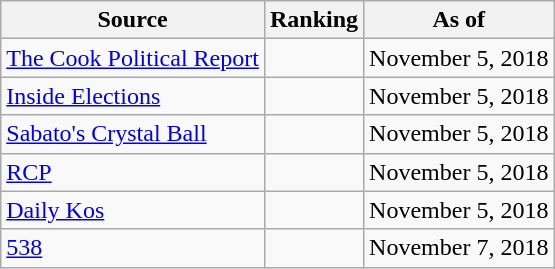<table class="wikitable" style="text-align:center">
<tr>
<th>Source</th>
<th>Ranking</th>
<th>As of</th>
</tr>
<tr>
<td align=left><a href='#'>The Cook Political Report</a></td>
<td></td>
<td>November 5, 2018</td>
</tr>
<tr>
<td align=left><a href='#'>Inside Elections</a></td>
<td></td>
<td>November 5, 2018</td>
</tr>
<tr>
<td align=left><a href='#'>Sabato's Crystal Ball</a></td>
<td></td>
<td>November 5, 2018</td>
</tr>
<tr>
<td align="left"><a href='#'>RCP</a></td>
<td></td>
<td>November 5, 2018</td>
</tr>
<tr>
<td align="left"><a href='#'>Daily Kos</a></td>
<td></td>
<td>November 5, 2018</td>
</tr>
<tr>
<td align="left"><a href='#'>538</a></td>
<td></td>
<td>November 7, 2018</td>
</tr>
</table>
